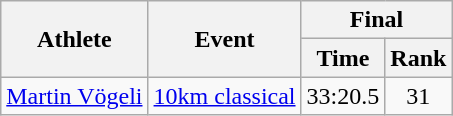<table class="wikitable">
<tr>
<th rowspan="2">Athlete</th>
<th rowspan="2">Event</th>
<th colspan="2">Final</th>
</tr>
<tr>
<th>Time</th>
<th>Rank</th>
</tr>
<tr>
<td rowspan="1"><a href='#'>Martin Vögeli</a></td>
<td><a href='#'>10km classical</a></td>
<td align="center">33:20.5</td>
<td align="center">31</td>
</tr>
</table>
